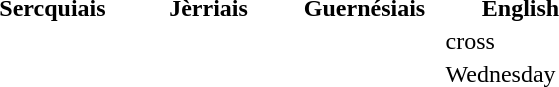<table>
<tr>
<th style="width:100px;">Sercquiais</th>
<th style="width:100px;">Jèrriais</th>
<th style="width:100px;">Guernésiais</th>
<th style="width:100px;">English</th>
</tr>
<tr>
<td></td>
<td></td>
<td></td>
<td>cross</td>
</tr>
<tr>
<td></td>
<td></td>
<td></td>
<td>Wednesday</td>
</tr>
</table>
